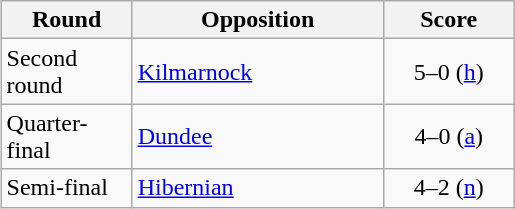<table class="wikitable" style="text-align:left;margin-left:1em;float:right">
<tr>
<th width=80>Round</th>
<th width=160>Opposition</th>
<th width=80>Score</th>
</tr>
<tr>
<td>Second round</td>
<td><a href='#'>Kilmarnock</a></td>
<td align=center>5–0 (<a href='#'>h</a>)</td>
</tr>
<tr>
<td>Quarter-final</td>
<td><a href='#'>Dundee</a></td>
<td align=center>4–0 (<a href='#'>a</a>)</td>
</tr>
<tr>
<td>Semi-final</td>
<td><a href='#'>Hibernian</a></td>
<td align=center>4–2 (<a href='#'>n</a>)</td>
</tr>
</table>
